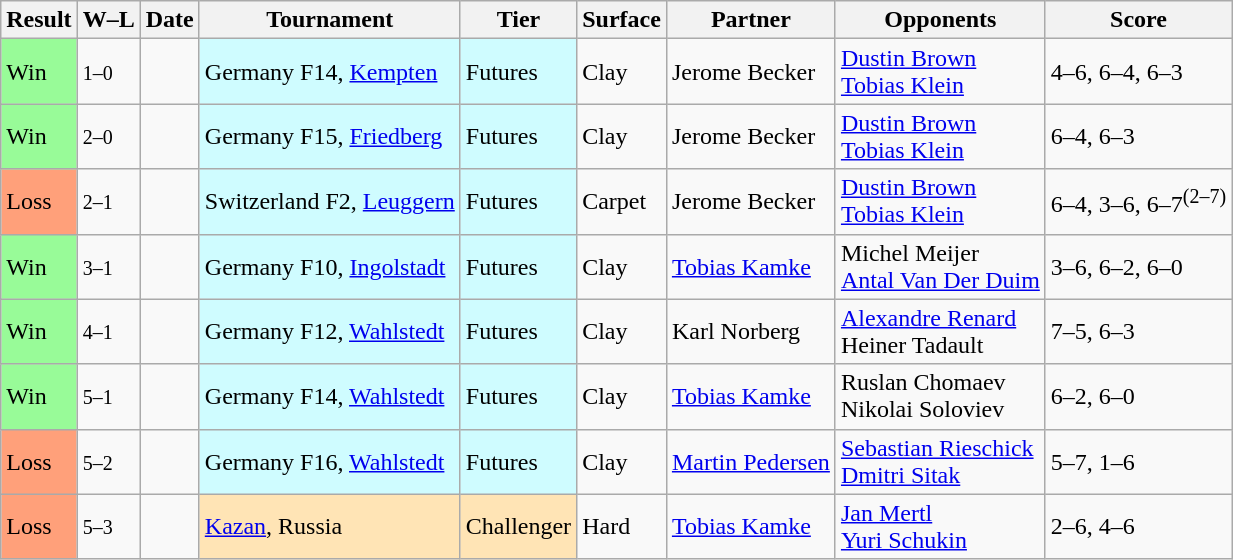<table class="sortable wikitable">
<tr>
<th>Result</th>
<th class="unsortable">W–L</th>
<th>Date</th>
<th>Tournament</th>
<th>Tier</th>
<th>Surface</th>
<th>Partner</th>
<th>Opponents</th>
<th class="unsortable">Score</th>
</tr>
<tr>
<td style="background:#98fb98;">Win</td>
<td><small>1–0</small></td>
<td></td>
<td style="background:#cffcff;">Germany F14, <a href='#'>Kempten</a></td>
<td style="background:#cffcff;">Futures</td>
<td>Clay</td>
<td> Jerome Becker</td>
<td> <a href='#'>Dustin Brown</a> <br>  <a href='#'>Tobias Klein</a></td>
<td>4–6, 6–4, 6–3</td>
</tr>
<tr>
<td style="background:#98fb98;">Win</td>
<td><small>2–0</small></td>
<td></td>
<td style="background:#cffcff;">Germany F15, <a href='#'>Friedberg</a></td>
<td style="background:#cffcff;">Futures</td>
<td>Clay</td>
<td> Jerome Becker</td>
<td> <a href='#'>Dustin Brown</a> <br>  <a href='#'>Tobias Klein</a></td>
<td>6–4, 6–3</td>
</tr>
<tr>
<td style="background:#ffa07a;">Loss</td>
<td><small>2–1</small></td>
<td></td>
<td style="background:#cffcff;">Switzerland F2, <a href='#'>Leuggern</a></td>
<td style="background:#cffcff;">Futures</td>
<td>Carpet</td>
<td> Jerome Becker</td>
<td> <a href='#'>Dustin Brown</a> <br>  <a href='#'>Tobias Klein</a></td>
<td>6–4, 3–6, 6–7<sup>(2–7)</sup></td>
</tr>
<tr>
<td style="background:#98fb98;">Win</td>
<td><small>3–1</small></td>
<td></td>
<td style="background:#cffcff;">Germany F10, <a href='#'>Ingolstadt</a></td>
<td style="background:#cffcff;">Futures</td>
<td>Clay</td>
<td> <a href='#'>Tobias Kamke</a></td>
<td> Michel Meijer <br>  <a href='#'>Antal Van Der Duim</a></td>
<td>3–6, 6–2, 6–0</td>
</tr>
<tr>
<td style="background:#98fb98;">Win</td>
<td><small>4–1</small></td>
<td></td>
<td style="background:#cffcff;">Germany F12, <a href='#'>Wahlstedt</a></td>
<td style="background:#cffcff;">Futures</td>
<td>Clay</td>
<td> Karl Norberg</td>
<td> <a href='#'>Alexandre Renard</a> <br>  Heiner Tadault</td>
<td>7–5, 6–3</td>
</tr>
<tr>
<td style="background:#98fb98;">Win</td>
<td><small>5–1</small></td>
<td></td>
<td style="background:#cffcff;">Germany F14, <a href='#'>Wahlstedt</a></td>
<td style="background:#cffcff;">Futures</td>
<td>Clay</td>
<td> <a href='#'>Tobias Kamke</a></td>
<td> Ruslan Chomaev <br>  Nikolai Soloviev</td>
<td>6–2, 6–0</td>
</tr>
<tr>
<td style="background:#ffa07a;">Loss</td>
<td><small>5–2</small></td>
<td></td>
<td style="background:#cffcff;">Germany F16, <a href='#'>Wahlstedt</a></td>
<td style="background:#cffcff;">Futures</td>
<td>Clay</td>
<td> <a href='#'>Martin Pedersen</a></td>
<td> <a href='#'>Sebastian Rieschick</a> <br>  <a href='#'>Dmitri Sitak</a></td>
<td>5–7, 1–6</td>
</tr>
<tr>
<td style="background:#ffa07a;">Loss</td>
<td><small>5–3</small></td>
<td></td>
<td style="background:moccasin;"><a href='#'>Kazan</a>, Russia</td>
<td style="background:moccasin;">Challenger</td>
<td>Hard</td>
<td> <a href='#'>Tobias Kamke</a></td>
<td> <a href='#'>Jan Mertl</a> <br>  <a href='#'>Yuri Schukin</a></td>
<td>2–6, 4–6</td>
</tr>
</table>
